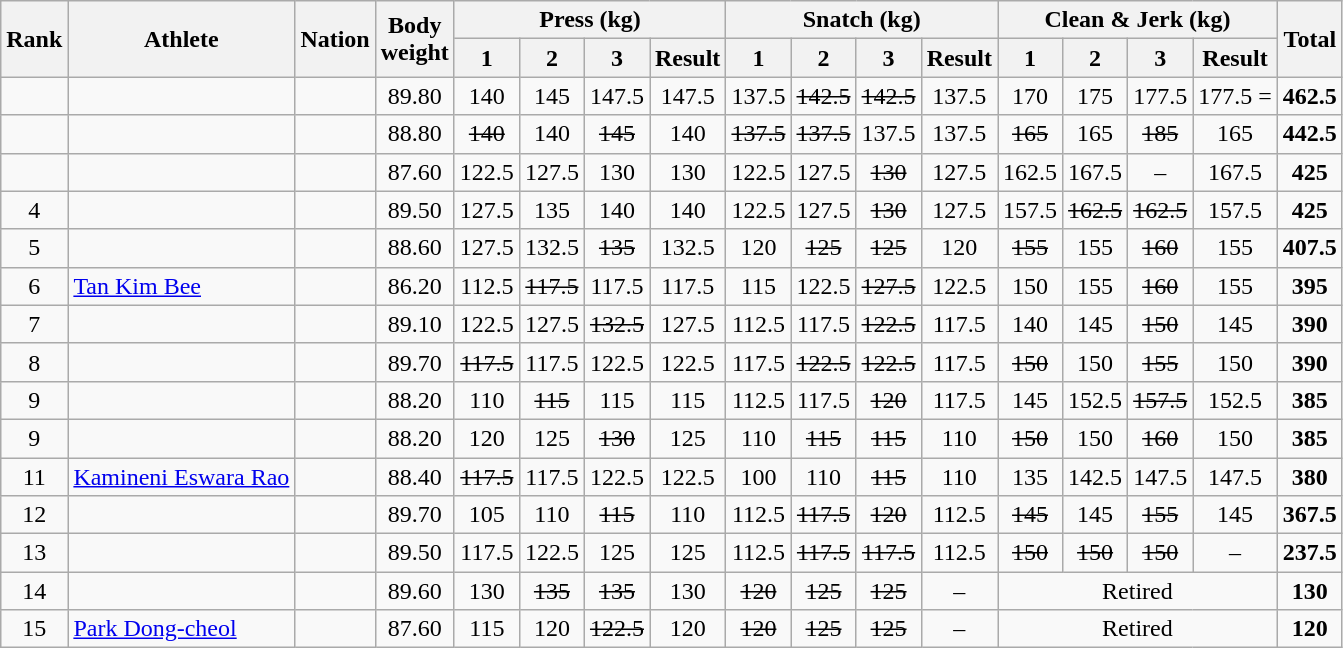<table class="wikitable sortable" style="text-align:center;">
<tr>
<th rowspan=2>Rank</th>
<th rowspan=2>Athlete</th>
<th rowspan=2>Nation</th>
<th rowspan=2>Body<br>weight</th>
<th colspan=4>Press (kg)</th>
<th colspan=4>Snatch (kg)</th>
<th colspan=4>Clean & Jerk (kg)</th>
<th rowspan=2>Total</th>
</tr>
<tr>
<th>1</th>
<th>2</th>
<th>3</th>
<th>Result</th>
<th>1</th>
<th>2</th>
<th>3</th>
<th>Result</th>
<th>1</th>
<th>2</th>
<th>3</th>
<th>Result</th>
</tr>
<tr>
<td></td>
<td align=left></td>
<td align=left></td>
<td>89.80</td>
<td>140</td>
<td>145</td>
<td>147.5</td>
<td>147.5 </td>
<td>137.5</td>
<td><s>142.5</s></td>
<td><s>142.5</s></td>
<td>137.5</td>
<td>170</td>
<td>175</td>
<td>177.5</td>
<td>177.5 =</td>
<td><strong>462.5</strong> </td>
</tr>
<tr>
<td></td>
<td align=left></td>
<td align=left></td>
<td>88.80</td>
<td><s>140</s></td>
<td>140</td>
<td><s>145</s></td>
<td>140</td>
<td><s>137.5</s></td>
<td><s>137.5</s></td>
<td>137.5</td>
<td>137.5</td>
<td><s>165</s></td>
<td>165</td>
<td><s>185</s></td>
<td>165</td>
<td><strong>442.5</strong></td>
</tr>
<tr>
<td></td>
<td align=left></td>
<td align=left></td>
<td>87.60</td>
<td>122.5</td>
<td>127.5</td>
<td>130</td>
<td>130</td>
<td>122.5</td>
<td>127.5</td>
<td><s>130</s></td>
<td>127.5</td>
<td>162.5</td>
<td>167.5</td>
<td>–</td>
<td>167.5</td>
<td><strong>425</strong></td>
</tr>
<tr>
<td>4</td>
<td align=left></td>
<td align=left></td>
<td>89.50</td>
<td>127.5</td>
<td>135</td>
<td>140</td>
<td>140</td>
<td>122.5</td>
<td>127.5</td>
<td><s>130</s></td>
<td>127.5</td>
<td>157.5</td>
<td><s>162.5</s></td>
<td><s>162.5</s></td>
<td>157.5</td>
<td><strong>425</strong></td>
</tr>
<tr>
<td>5</td>
<td align=left></td>
<td align=left></td>
<td>88.60</td>
<td>127.5</td>
<td>132.5</td>
<td><s>135</s></td>
<td>132.5</td>
<td>120</td>
<td><s>125</s></td>
<td><s>125</s></td>
<td>120</td>
<td><s>155</s></td>
<td>155</td>
<td><s>160</s></td>
<td>155</td>
<td><strong>407.5</strong></td>
</tr>
<tr>
<td>6</td>
<td align=left><a href='#'>Tan Kim Bee</a></td>
<td align=left></td>
<td>86.20</td>
<td>112.5</td>
<td><s>117.5</s></td>
<td>117.5</td>
<td>117.5</td>
<td>115</td>
<td>122.5</td>
<td><s>127.5</s></td>
<td>122.5</td>
<td>150</td>
<td>155</td>
<td><s>160</s></td>
<td>155</td>
<td><strong>395</strong></td>
</tr>
<tr>
<td>7</td>
<td align=left></td>
<td align=left></td>
<td>89.10</td>
<td>122.5</td>
<td>127.5</td>
<td><s>132.5</s></td>
<td>127.5</td>
<td>112.5</td>
<td>117.5</td>
<td><s>122.5</s></td>
<td>117.5</td>
<td>140</td>
<td>145</td>
<td><s>150</s></td>
<td>145</td>
<td><strong>390</strong></td>
</tr>
<tr>
<td>8</td>
<td align=left></td>
<td align=left></td>
<td>89.70</td>
<td><s>117.5</s></td>
<td>117.5</td>
<td>122.5</td>
<td>122.5</td>
<td>117.5</td>
<td><s>122.5</s></td>
<td><s>122.5</s></td>
<td>117.5</td>
<td><s>150</s></td>
<td>150</td>
<td><s>155</s></td>
<td>150</td>
<td><strong>390</strong></td>
</tr>
<tr>
<td>9</td>
<td align=left></td>
<td align=left></td>
<td>88.20</td>
<td>110</td>
<td><s>115</s></td>
<td>115</td>
<td>115</td>
<td>112.5</td>
<td>117.5</td>
<td><s>120</s></td>
<td>117.5</td>
<td>145</td>
<td>152.5</td>
<td><s>157.5</s></td>
<td>152.5</td>
<td><strong>385</strong></td>
</tr>
<tr>
<td>9</td>
<td align=left></td>
<td align=left></td>
<td>88.20</td>
<td>120</td>
<td>125</td>
<td><s>130</s></td>
<td>125</td>
<td>110</td>
<td><s>115</s></td>
<td><s>115</s></td>
<td>110</td>
<td><s>150</s></td>
<td>150</td>
<td><s>160</s></td>
<td>150</td>
<td><strong>385</strong></td>
</tr>
<tr>
<td>11</td>
<td align=left><a href='#'>Kamineni Eswara Rao</a></td>
<td align=left></td>
<td>88.40</td>
<td><s>117.5</s></td>
<td>117.5</td>
<td>122.5</td>
<td>122.5</td>
<td>100</td>
<td>110</td>
<td><s>115</s></td>
<td>110</td>
<td>135</td>
<td>142.5</td>
<td>147.5</td>
<td>147.5</td>
<td><strong>380</strong></td>
</tr>
<tr>
<td>12</td>
<td align=left></td>
<td align=left></td>
<td>89.70</td>
<td>105</td>
<td>110</td>
<td><s>115</s></td>
<td>110</td>
<td>112.5</td>
<td><s>117.5</s></td>
<td><s>120</s></td>
<td>112.5</td>
<td><s>145</s></td>
<td>145</td>
<td><s>155</s></td>
<td>145</td>
<td><strong>367.5</strong></td>
</tr>
<tr>
<td>13</td>
<td align=left></td>
<td align=left></td>
<td>89.50</td>
<td>117.5</td>
<td>122.5</td>
<td>125</td>
<td>125</td>
<td>112.5</td>
<td><s>117.5</s></td>
<td><s>117.5</s></td>
<td>112.5</td>
<td><s>150</s></td>
<td><s>150</s></td>
<td><s>150</s></td>
<td>–</td>
<td><strong>237.5</strong></td>
</tr>
<tr>
<td>14</td>
<td align=left></td>
<td align=left></td>
<td>89.60</td>
<td>130</td>
<td><s>135</s></td>
<td><s>135</s></td>
<td>130</td>
<td><s>120</s></td>
<td><s>125</s></td>
<td><s>125</s></td>
<td>–</td>
<td colspan=4>Retired</td>
<td><strong>130</strong></td>
</tr>
<tr>
<td>15</td>
<td align=left><a href='#'>Park Dong-cheol</a></td>
<td align=left></td>
<td>87.60</td>
<td>115</td>
<td>120</td>
<td><s>122.5</s></td>
<td>120</td>
<td><s>120</s></td>
<td><s>125</s></td>
<td><s>125</s></td>
<td>–</td>
<td colspan=4>Retired</td>
<td><strong>120</strong></td>
</tr>
</table>
